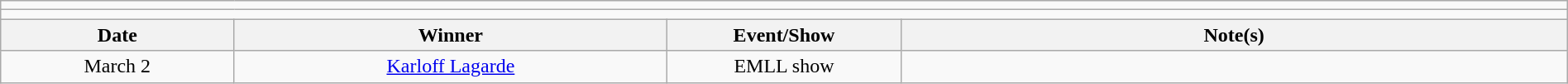<table class="wikitable" style="text-align:center; width:100%;">
<tr>
<td colspan=5></td>
</tr>
<tr>
<td colspan=5><strong></strong></td>
</tr>
<tr>
<th width=14%>Date</th>
<th width=26%>Winner</th>
<th width=14%>Event/Show</th>
<th width=40%>Note(s)</th>
</tr>
<tr>
<td>March 2</td>
<td><a href='#'>Karloff Lagarde</a></td>
<td>EMLL show</td>
<td align=left></td>
</tr>
</table>
